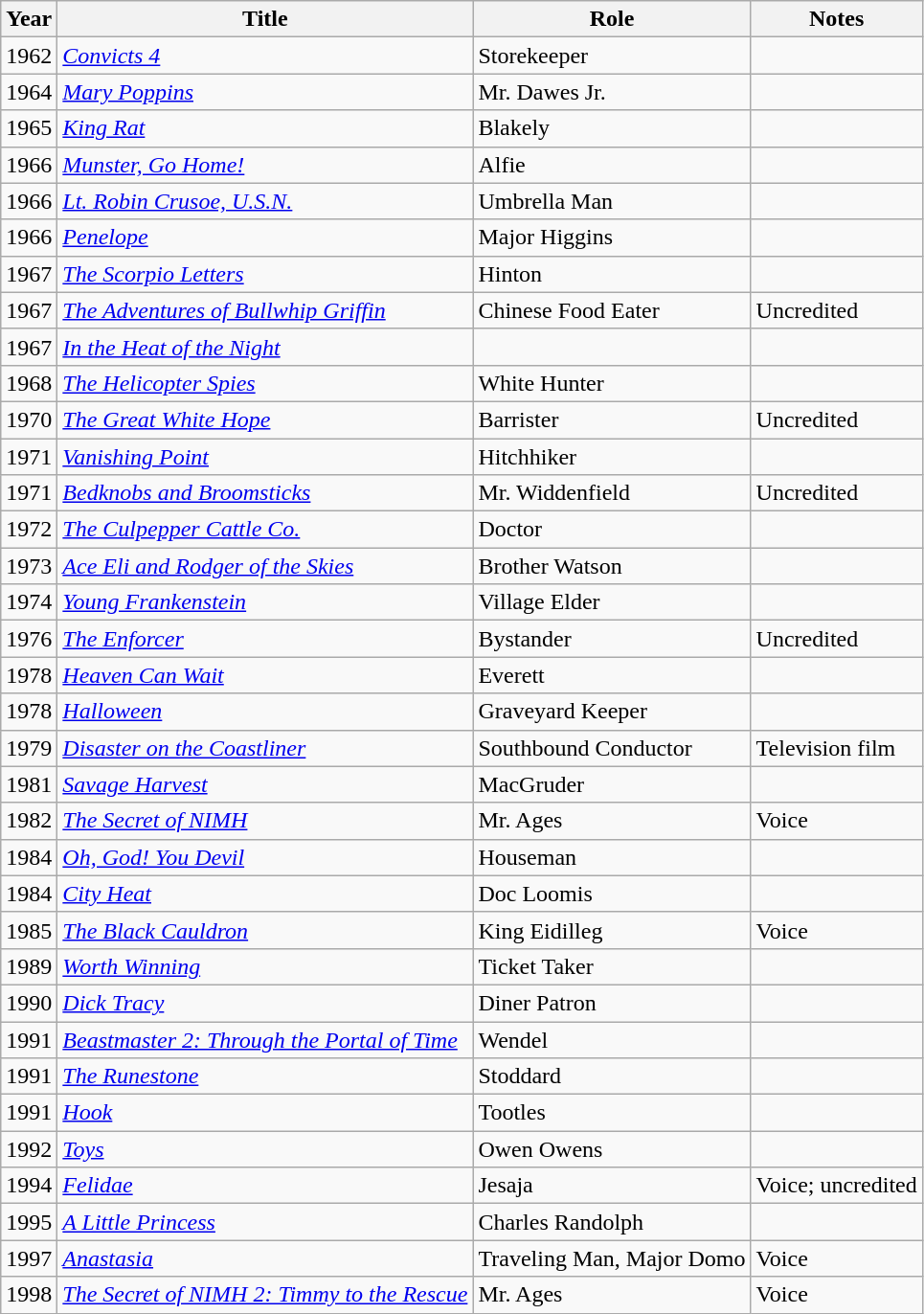<table class="wikitable">
<tr>
<th>Year</th>
<th>Title</th>
<th>Role</th>
<th>Notes</th>
</tr>
<tr>
<td>1962</td>
<td><em><a href='#'>Convicts 4</a></em></td>
<td>Storekeeper</td>
<td></td>
</tr>
<tr>
<td>1964</td>
<td><em><a href='#'>Mary Poppins</a></em></td>
<td>Mr. Dawes Jr.</td>
<td></td>
</tr>
<tr>
<td>1965</td>
<td><em><a href='#'>King Rat</a></em></td>
<td>Blakely</td>
<td></td>
</tr>
<tr>
<td>1966</td>
<td><em><a href='#'>Munster, Go Home!</a></em></td>
<td>Alfie</td>
<td></td>
</tr>
<tr>
<td>1966</td>
<td><em><a href='#'>Lt. Robin Crusoe, U.S.N.</a></em></td>
<td>Umbrella Man</td>
<td></td>
</tr>
<tr>
<td>1966</td>
<td><em><a href='#'>Penelope</a></em></td>
<td>Major Higgins</td>
<td></td>
</tr>
<tr>
<td>1967</td>
<td><em><a href='#'>The Scorpio Letters</a></em></td>
<td>Hinton</td>
<td></td>
</tr>
<tr>
<td>1967</td>
<td><em><a href='#'>The Adventures of Bullwhip Griffin</a></em></td>
<td>Chinese Food Eater</td>
<td>Uncredited</td>
</tr>
<tr>
<td>1967</td>
<td><em><a href='#'>In the Heat of the Night</a></em></td>
<td></td>
<td></td>
</tr>
<tr>
<td>1968</td>
<td><em><a href='#'>The Helicopter Spies</a></em></td>
<td>White Hunter</td>
<td></td>
</tr>
<tr>
<td>1970</td>
<td><em><a href='#'>The Great White Hope</a></em></td>
<td>Barrister</td>
<td>Uncredited</td>
</tr>
<tr>
<td>1971</td>
<td><em><a href='#'>Vanishing Point</a></em></td>
<td>Hitchhiker</td>
<td></td>
</tr>
<tr>
<td>1971</td>
<td><em><a href='#'>Bedknobs and Broomsticks</a></em></td>
<td>Mr. Widdenfield</td>
<td>Uncredited</td>
</tr>
<tr>
<td>1972</td>
<td><em><a href='#'>The Culpepper Cattle Co.</a></em></td>
<td>Doctor</td>
<td></td>
</tr>
<tr>
<td>1973</td>
<td><em><a href='#'>Ace Eli and Rodger of the Skies</a></em></td>
<td>Brother Watson</td>
<td></td>
</tr>
<tr>
<td>1974</td>
<td><em><a href='#'>Young Frankenstein</a></em></td>
<td>Village Elder</td>
<td></td>
</tr>
<tr>
<td>1976</td>
<td><em><a href='#'>The Enforcer</a></em></td>
<td>Bystander</td>
<td>Uncredited</td>
</tr>
<tr>
<td>1978</td>
<td><em><a href='#'>Heaven Can Wait</a></em></td>
<td>Everett</td>
<td></td>
</tr>
<tr>
<td>1978</td>
<td><em><a href='#'>Halloween</a></em></td>
<td>Graveyard Keeper</td>
<td></td>
</tr>
<tr>
<td>1979</td>
<td><em><a href='#'>Disaster on the Coastliner</a></em></td>
<td>Southbound Conductor</td>
<td>Television film</td>
</tr>
<tr>
<td>1981</td>
<td><em><a href='#'>Savage Harvest</a></em></td>
<td>MacGruder</td>
<td></td>
</tr>
<tr>
<td>1982</td>
<td><em><a href='#'>The Secret of NIMH</a></em></td>
<td>Mr. Ages</td>
<td>Voice</td>
</tr>
<tr>
<td>1984</td>
<td><em><a href='#'>Oh, God! You Devil</a></em></td>
<td>Houseman</td>
<td></td>
</tr>
<tr>
<td>1984</td>
<td><em><a href='#'>City Heat</a></em></td>
<td>Doc Loomis</td>
<td></td>
</tr>
<tr>
<td>1985</td>
<td><em><a href='#'>The Black Cauldron</a></em></td>
<td>King Eidilleg</td>
<td>Voice</td>
</tr>
<tr>
<td>1989</td>
<td><em><a href='#'>Worth Winning</a></em></td>
<td>Ticket Taker</td>
<td></td>
</tr>
<tr>
<td>1990</td>
<td><em><a href='#'>Dick Tracy</a></em></td>
<td>Diner Patron</td>
<td></td>
</tr>
<tr>
<td>1991</td>
<td><em><a href='#'>Beastmaster 2: Through the Portal of Time</a></em></td>
<td>Wendel</td>
<td></td>
</tr>
<tr>
<td>1991</td>
<td><em><a href='#'>The Runestone</a></em></td>
<td>Stoddard</td>
<td></td>
</tr>
<tr>
<td>1991</td>
<td><em><a href='#'>Hook</a></em></td>
<td>Tootles</td>
<td></td>
</tr>
<tr>
<td>1992</td>
<td><em><a href='#'>Toys</a></em></td>
<td>Owen Owens</td>
<td></td>
</tr>
<tr>
<td>1994</td>
<td><em><a href='#'>Felidae</a></em></td>
<td>Jesaja</td>
<td>Voice; uncredited</td>
</tr>
<tr>
<td>1995</td>
<td><em><a href='#'>A Little Princess</a></em></td>
<td>Charles Randolph</td>
<td></td>
</tr>
<tr>
<td>1997</td>
<td><em><a href='#'>Anastasia</a></em></td>
<td>Traveling Man, Major Domo</td>
<td>Voice</td>
</tr>
<tr>
<td>1998</td>
<td><em><a href='#'>The Secret of NIMH 2: Timmy to the Rescue</a></em></td>
<td>Mr. Ages</td>
<td>Voice</td>
</tr>
</table>
